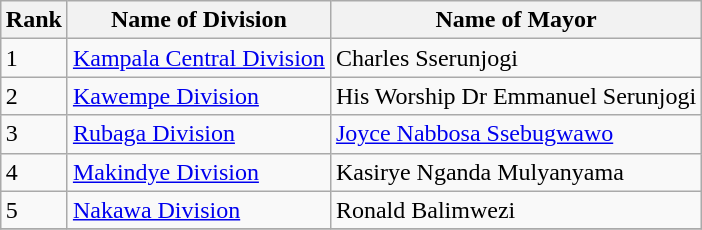<table class="wikitable sortable" style="margin: 0.5em auto">
<tr>
<th>Rank</th>
<th>Name of Division</th>
<th>Name of Mayor</th>
</tr>
<tr>
<td>1</td>
<td><a href='#'>Kampala Central Division</a></td>
<td>Charles Sserunjogi</td>
</tr>
<tr>
<td>2</td>
<td><a href='#'>Kawempe Division</a></td>
<td>His Worship Dr Emmanuel Serunjogi</td>
</tr>
<tr>
<td>3</td>
<td><a href='#'>Rubaga Division</a></td>
<td><a href='#'>Joyce Nabbosa Ssebugwawo</a></td>
</tr>
<tr>
<td>4</td>
<td><a href='#'>Makindye Division</a></td>
<td>Kasirye Nganda Mulyanyama</td>
</tr>
<tr>
<td>5</td>
<td><a href='#'>Nakawa Division</a></td>
<td>Ronald Balimwezi</td>
</tr>
<tr>
</tr>
</table>
